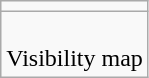<table class=wikitable>
<tr>
<td> </td>
</tr>
<tr align=center>
<td><br>Visibility map</td>
</tr>
</table>
